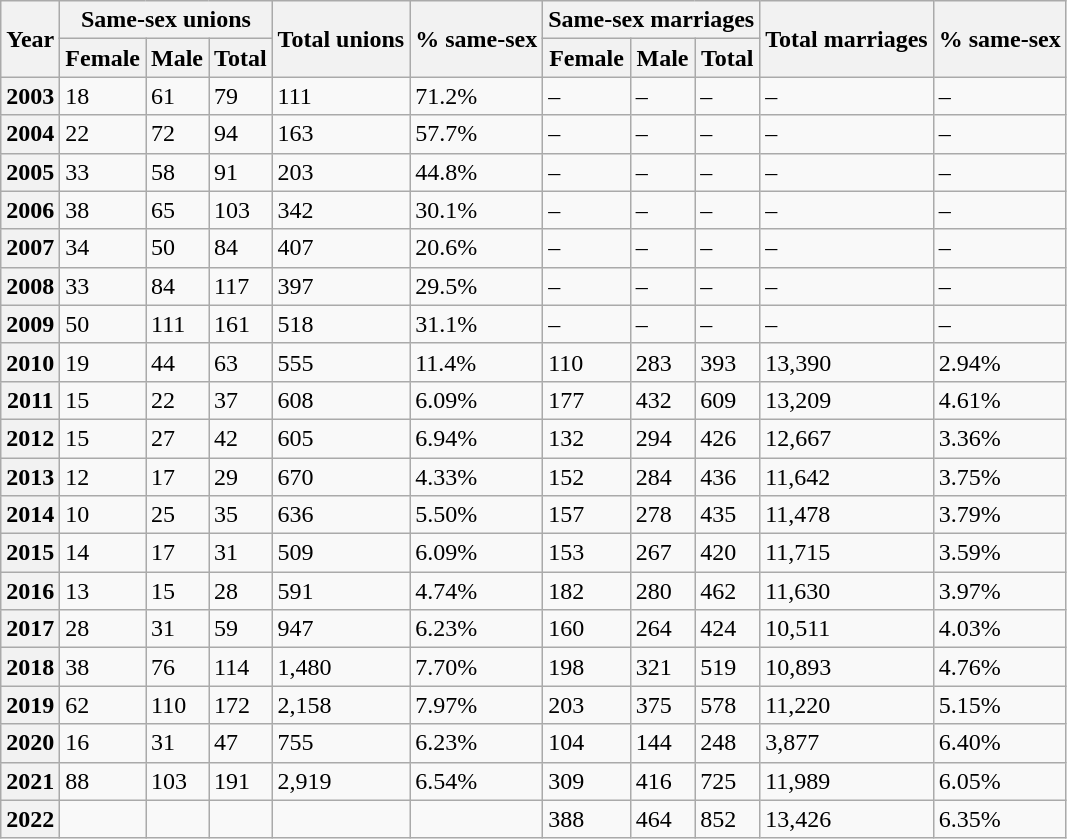<table class="wikitable" style="text-align:left;">
<tr>
<th rowspan=2>Year</th>
<th colspan=3>Same-sex unions</th>
<th rowspan=2>Total unions</th>
<th rowspan=2>% same-sex</th>
<th colspan=3>Same-sex marriages</th>
<th rowspan=2>Total marriages</th>
<th rowspan=2>% same-sex</th>
</tr>
<tr>
<th>Female</th>
<th>Male</th>
<th>Total</th>
<th>Female</th>
<th>Male</th>
<th>Total</th>
</tr>
<tr>
<th>2003</th>
<td>18</td>
<td>61</td>
<td>79</td>
<td>111</td>
<td>71.2%</td>
<td>–</td>
<td>–</td>
<td>–</td>
<td>–</td>
<td>–</td>
</tr>
<tr>
<th>2004</th>
<td>22</td>
<td>72</td>
<td>94</td>
<td>163</td>
<td>57.7%</td>
<td>–</td>
<td>–</td>
<td>–</td>
<td>–</td>
<td>–</td>
</tr>
<tr>
<th>2005</th>
<td>33</td>
<td>58</td>
<td>91</td>
<td>203</td>
<td>44.8%</td>
<td>–</td>
<td>–</td>
<td>–</td>
<td>–</td>
<td>–</td>
</tr>
<tr>
<th>2006</th>
<td>38</td>
<td>65</td>
<td>103</td>
<td>342</td>
<td>30.1%</td>
<td>–</td>
<td>–</td>
<td>–</td>
<td>–</td>
<td>–</td>
</tr>
<tr>
<th>2007</th>
<td>34</td>
<td>50</td>
<td>84</td>
<td>407</td>
<td>20.6%</td>
<td>–</td>
<td>–</td>
<td>–</td>
<td>–</td>
<td>–</td>
</tr>
<tr>
<th>2008</th>
<td>33</td>
<td>84</td>
<td>117</td>
<td>397</td>
<td>29.5%</td>
<td>–</td>
<td>–</td>
<td>–</td>
<td>–</td>
<td>–</td>
</tr>
<tr>
<th>2009</th>
<td>50</td>
<td>111</td>
<td>161</td>
<td>518</td>
<td>31.1%</td>
<td>–</td>
<td>–</td>
<td>–</td>
<td>–</td>
<td>–</td>
</tr>
<tr>
<th>2010</th>
<td>19</td>
<td>44</td>
<td>63</td>
<td>555</td>
<td>11.4%</td>
<td>110</td>
<td>283</td>
<td>393</td>
<td>13,390</td>
<td>2.94%</td>
</tr>
<tr>
<th>2011</th>
<td>15</td>
<td>22</td>
<td>37</td>
<td>608</td>
<td>6.09%</td>
<td>177</td>
<td>432</td>
<td>609</td>
<td>13,209</td>
<td>4.61%</td>
</tr>
<tr>
<th>2012</th>
<td>15</td>
<td>27</td>
<td>42</td>
<td>605</td>
<td>6.94%</td>
<td>132</td>
<td>294</td>
<td>426</td>
<td>12,667</td>
<td>3.36%</td>
</tr>
<tr>
<th>2013</th>
<td>12</td>
<td>17</td>
<td>29</td>
<td>670</td>
<td>4.33%</td>
<td>152</td>
<td>284</td>
<td>436</td>
<td>11,642</td>
<td>3.75%</td>
</tr>
<tr>
<th>2014</th>
<td>10</td>
<td>25</td>
<td>35</td>
<td>636</td>
<td>5.50%</td>
<td>157</td>
<td>278</td>
<td>435</td>
<td>11,478</td>
<td>3.79%</td>
</tr>
<tr>
<th>2015</th>
<td>14</td>
<td>17</td>
<td>31</td>
<td>509</td>
<td>6.09%</td>
<td>153</td>
<td>267</td>
<td>420</td>
<td>11,715</td>
<td>3.59%</td>
</tr>
<tr>
<th>2016</th>
<td>13</td>
<td>15</td>
<td>28</td>
<td>591</td>
<td>4.74%</td>
<td>182</td>
<td>280</td>
<td>462</td>
<td>11,630</td>
<td>3.97%</td>
</tr>
<tr>
<th>2017</th>
<td>28</td>
<td>31</td>
<td>59</td>
<td>947</td>
<td>6.23%</td>
<td>160</td>
<td>264</td>
<td>424</td>
<td>10,511</td>
<td>4.03%</td>
</tr>
<tr>
<th>2018</th>
<td>38</td>
<td>76</td>
<td>114</td>
<td>1,480</td>
<td>7.70%</td>
<td>198</td>
<td>321</td>
<td>519</td>
<td>10,893</td>
<td>4.76%</td>
</tr>
<tr>
<th>2019</th>
<td>62</td>
<td>110</td>
<td>172</td>
<td>2,158</td>
<td>7.97%</td>
<td>203</td>
<td>375</td>
<td>578</td>
<td>11,220</td>
<td>5.15%</td>
</tr>
<tr>
<th>2020</th>
<td>16</td>
<td>31</td>
<td>47</td>
<td>755</td>
<td>6.23%</td>
<td>104</td>
<td>144</td>
<td>248</td>
<td>3,877</td>
<td>6.40%</td>
</tr>
<tr>
<th>2021</th>
<td>88</td>
<td>103</td>
<td>191</td>
<td>2,919</td>
<td>6.54%</td>
<td>309</td>
<td>416</td>
<td>725</td>
<td>11,989</td>
<td>6.05%</td>
</tr>
<tr>
<th>2022</th>
<td></td>
<td></td>
<td></td>
<td></td>
<td></td>
<td>388</td>
<td>464</td>
<td>852</td>
<td>13,426</td>
<td>6.35%</td>
</tr>
</table>
